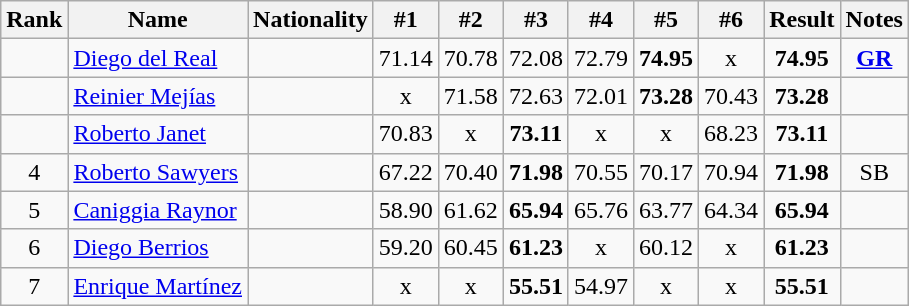<table class="wikitable sortable" style="text-align:center">
<tr>
<th>Rank</th>
<th>Name</th>
<th>Nationality</th>
<th>#1</th>
<th>#2</th>
<th>#3</th>
<th>#4</th>
<th>#5</th>
<th>#6</th>
<th>Result</th>
<th>Notes</th>
</tr>
<tr>
<td></td>
<td align=left><a href='#'>Diego del Real</a></td>
<td align=left></td>
<td>71.14</td>
<td>70.78</td>
<td>72.08</td>
<td>72.79</td>
<td><strong>74.95</strong></td>
<td>x</td>
<td><strong>74.95</strong></td>
<td><strong><a href='#'>GR</a></strong></td>
</tr>
<tr>
<td></td>
<td align=left><a href='#'>Reinier Mejías</a></td>
<td align=left></td>
<td>x</td>
<td>71.58</td>
<td>72.63</td>
<td>72.01</td>
<td><strong>73.28</strong></td>
<td>70.43</td>
<td><strong>73.28</strong></td>
<td></td>
</tr>
<tr>
<td></td>
<td align=left><a href='#'>Roberto Janet</a></td>
<td align=left></td>
<td>70.83</td>
<td>x</td>
<td><strong>73.11</strong></td>
<td>x</td>
<td>x</td>
<td>68.23</td>
<td><strong>73.11</strong></td>
<td></td>
</tr>
<tr>
<td>4</td>
<td align=left><a href='#'>Roberto Sawyers</a></td>
<td align=left></td>
<td>67.22</td>
<td>70.40</td>
<td><strong>71.98</strong></td>
<td>70.55</td>
<td>70.17</td>
<td>70.94</td>
<td><strong>71.98</strong></td>
<td>SB</td>
</tr>
<tr>
<td>5</td>
<td align=left><a href='#'>Caniggia Raynor</a></td>
<td align=left></td>
<td>58.90</td>
<td>61.62</td>
<td><strong>65.94</strong></td>
<td>65.76</td>
<td>63.77</td>
<td>64.34</td>
<td><strong>65.94</strong></td>
<td></td>
</tr>
<tr>
<td>6</td>
<td align=left><a href='#'>Diego Berrios</a></td>
<td align=left></td>
<td>59.20</td>
<td>60.45</td>
<td><strong>61.23</strong></td>
<td>x</td>
<td>60.12</td>
<td>x</td>
<td><strong>61.23</strong></td>
<td></td>
</tr>
<tr>
<td>7</td>
<td align=left><a href='#'>Enrique Martínez</a></td>
<td align=left></td>
<td>x</td>
<td>x</td>
<td><strong>55.51</strong></td>
<td>54.97</td>
<td>x</td>
<td>x</td>
<td><strong>55.51</strong></td>
<td></td>
</tr>
</table>
